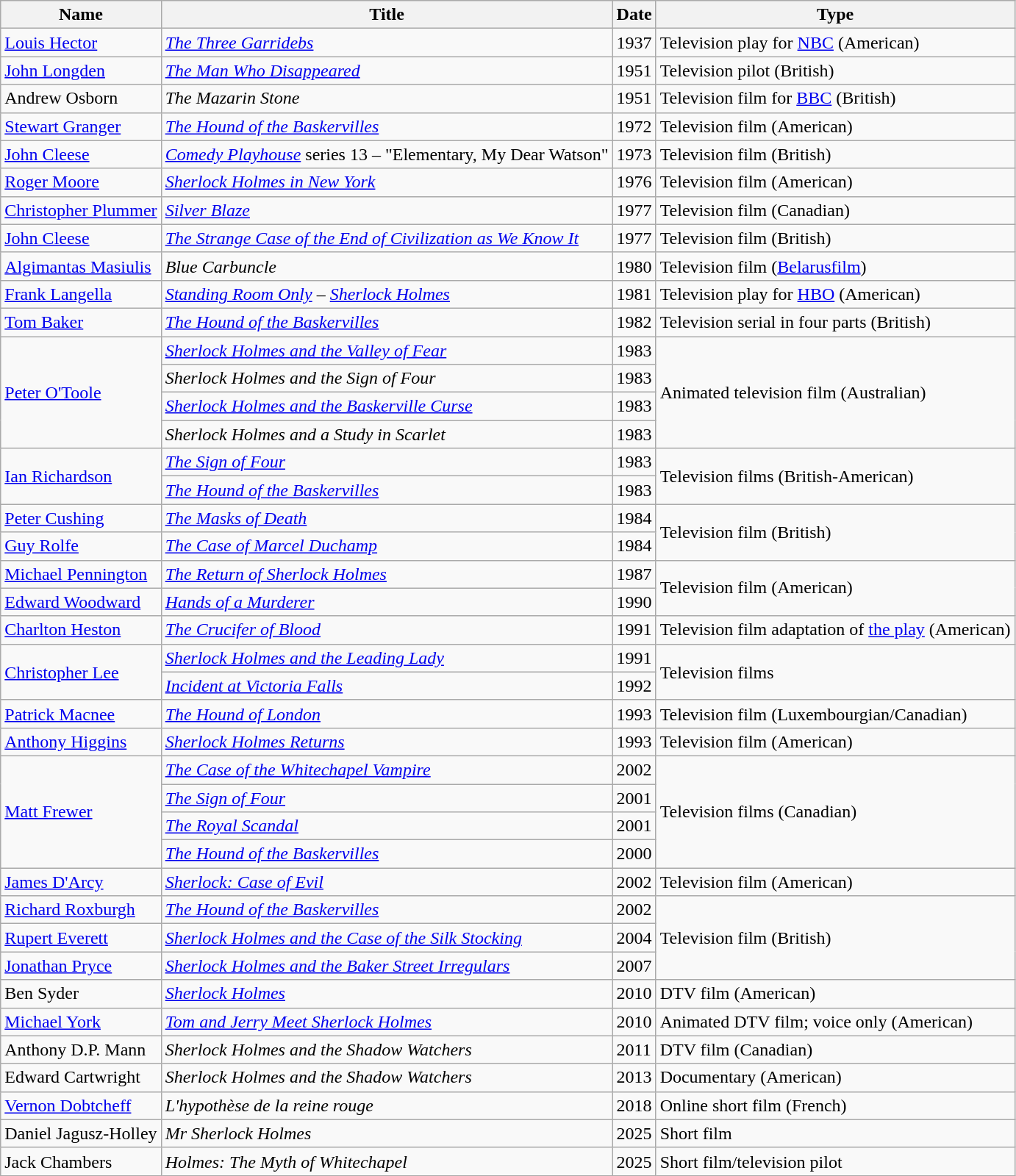<table class="wikitable sortable">
<tr>
<th>Name</th>
<th>Title</th>
<th>Date</th>
<th>Type</th>
</tr>
<tr>
<td><a href='#'>Louis Hector</a></td>
<td><em><a href='#'>The Three Garridebs</a></em></td>
<td>1937</td>
<td>Television play for <a href='#'>NBC</a> (American)</td>
</tr>
<tr>
<td><a href='#'>John Longden</a></td>
<td><em><a href='#'>The Man Who Disappeared</a></em></td>
<td>1951</td>
<td>Television pilot (British)</td>
</tr>
<tr>
<td>Andrew Osborn</td>
<td><em>The Mazarin Stone</em></td>
<td>1951</td>
<td>Television film for <a href='#'>BBC</a> (British)</td>
</tr>
<tr>
<td><a href='#'>Stewart Granger</a></td>
<td><em><a href='#'>The Hound of the Baskervilles</a></em></td>
<td>1972</td>
<td>Television film (American)</td>
</tr>
<tr>
<td><a href='#'>John Cleese</a></td>
<td><em><a href='#'>Comedy Playhouse</a></em> series 13 – "Elementary, My Dear Watson"</td>
<td>1973</td>
<td>Television film (British)</td>
</tr>
<tr>
<td><a href='#'>Roger Moore</a></td>
<td><em><a href='#'>Sherlock Holmes in New York</a></em></td>
<td>1976</td>
<td>Television film (American)</td>
</tr>
<tr>
<td><a href='#'>Christopher Plummer</a></td>
<td><em><a href='#'>Silver Blaze</a></em></td>
<td>1977</td>
<td>Television film (Canadian)</td>
</tr>
<tr>
<td><a href='#'>John Cleese</a></td>
<td><em><a href='#'>The Strange Case of the End of Civilization as We Know It</a></em></td>
<td>1977</td>
<td>Television film (British)</td>
</tr>
<tr>
<td><a href='#'>Algimantas Masiulis</a></td>
<td><em>Blue Carbuncle</em></td>
<td>1980</td>
<td>Television film (<a href='#'>Belarusfilm</a>)</td>
</tr>
<tr>
<td><a href='#'>Frank Langella</a></td>
<td><em><a href='#'>Standing Room Only</a></em> – <em><a href='#'>Sherlock Holmes</a></em></td>
<td>1981</td>
<td>Television play for <a href='#'>HBO</a> (American)</td>
</tr>
<tr>
<td><a href='#'>Tom Baker</a></td>
<td><em><a href='#'>The Hound of the Baskervilles</a></em></td>
<td>1982</td>
<td>Television serial in four parts (British)</td>
</tr>
<tr>
<td rowspan="4"><a href='#'>Peter O'Toole</a></td>
<td><em><a href='#'>Sherlock Holmes and the Valley of Fear</a></em></td>
<td>1983</td>
<td rowspan="4">Animated television film (Australian)</td>
</tr>
<tr>
<td><em>Sherlock Holmes and the Sign of Four</em></td>
<td>1983</td>
</tr>
<tr>
<td><em><a href='#'>Sherlock Holmes and the Baskerville Curse</a></em></td>
<td>1983</td>
</tr>
<tr>
<td><em>Sherlock Holmes and a Study in Scarlet</em></td>
<td>1983</td>
</tr>
<tr>
<td rowspan="2"><a href='#'>Ian Richardson</a></td>
<td><em><a href='#'>The Sign of Four</a></em></td>
<td>1983</td>
<td rowspan="2">Television films (British-American)</td>
</tr>
<tr>
<td><em><a href='#'>The Hound of the Baskervilles</a></em></td>
<td>1983</td>
</tr>
<tr>
<td><a href='#'>Peter Cushing</a></td>
<td><em><a href='#'>The Masks of Death</a></em></td>
<td>1984</td>
<td rowspan="2">Television film (British)</td>
</tr>
<tr>
<td><a href='#'>Guy Rolfe</a></td>
<td><em><a href='#'>The Case of Marcel Duchamp</a></em></td>
<td>1984</td>
</tr>
<tr>
<td><a href='#'>Michael Pennington</a></td>
<td><em><a href='#'>The Return of Sherlock Holmes</a></em></td>
<td>1987</td>
<td rowspan="2">Television film (American)</td>
</tr>
<tr>
<td><a href='#'>Edward Woodward</a></td>
<td><em><a href='#'>Hands of a Murderer</a></em></td>
<td>1990</td>
</tr>
<tr>
<td><a href='#'>Charlton Heston</a></td>
<td><em><a href='#'>The Crucifer of Blood</a></em></td>
<td>1991</td>
<td>Television film adaptation of <a href='#'>the play</a> (American)</td>
</tr>
<tr>
<td rowspan="2"><a href='#'>Christopher Lee</a></td>
<td><em><a href='#'>Sherlock Holmes and the Leading Lady</a></em></td>
<td>1991</td>
<td rowspan="2">Television films</td>
</tr>
<tr>
<td><em><a href='#'>Incident at Victoria Falls</a></em></td>
<td>1992</td>
</tr>
<tr>
<td><a href='#'>Patrick Macnee</a></td>
<td><em><a href='#'>The Hound of London</a></em></td>
<td>1993</td>
<td>Television film (Luxembourgian/Canadian)</td>
</tr>
<tr>
<td><a href='#'>Anthony Higgins</a></td>
<td><em><a href='#'>Sherlock Holmes Returns</a></em></td>
<td>1993</td>
<td>Television film (American)</td>
</tr>
<tr>
<td rowspan="4"><a href='#'>Matt Frewer</a></td>
<td><em><a href='#'>The Case of the Whitechapel Vampire</a></em></td>
<td>2002</td>
<td rowspan="4">Television films (Canadian)</td>
</tr>
<tr>
<td><em><a href='#'>The Sign of Four</a></em></td>
<td>2001</td>
</tr>
<tr>
<td><em><a href='#'>The Royal Scandal</a></em></td>
<td>2001</td>
</tr>
<tr>
<td><em><a href='#'>The Hound of the Baskervilles</a></em></td>
<td>2000</td>
</tr>
<tr>
<td><a href='#'>James D'Arcy</a></td>
<td><em><a href='#'>Sherlock: Case of Evil</a></em></td>
<td>2002</td>
<td>Television film (American)</td>
</tr>
<tr>
<td><a href='#'>Richard Roxburgh</a></td>
<td><em><a href='#'>The Hound of the Baskervilles</a></em></td>
<td>2002</td>
<td rowspan="3">Television film (British)</td>
</tr>
<tr>
<td><a href='#'>Rupert Everett</a></td>
<td><em><a href='#'>Sherlock Holmes and the Case of the Silk Stocking</a></em></td>
<td>2004</td>
</tr>
<tr>
<td><a href='#'>Jonathan Pryce</a></td>
<td><em><a href='#'>Sherlock Holmes and the Baker Street Irregulars</a></em></td>
<td>2007</td>
</tr>
<tr>
<td>Ben Syder</td>
<td><em><a href='#'>Sherlock Holmes</a></em></td>
<td>2010</td>
<td>DTV film (American)</td>
</tr>
<tr>
<td><a href='#'>Michael York</a></td>
<td><em><a href='#'>Tom and Jerry Meet Sherlock Holmes</a></em></td>
<td>2010</td>
<td>Animated DTV film; voice only (American)</td>
</tr>
<tr>
<td>Anthony D.P. Mann</td>
<td><em>Sherlock Holmes and the Shadow Watchers</em></td>
<td>2011</td>
<td>DTV film (Canadian)</td>
</tr>
<tr>
<td>Edward Cartwright</td>
<td><em>Sherlock Holmes and the Shadow Watchers</em></td>
<td>2013</td>
<td>Documentary (American)</td>
</tr>
<tr>
<td><a href='#'>Vernon Dobtcheff</a></td>
<td><em>L'hypothèse de la reine rouge</em></td>
<td>2018</td>
<td>Online short film (French)</td>
</tr>
<tr>
<td>Daniel Jagusz-Holley</td>
<td><em>Mr Sherlock Holmes</em></td>
<td>2025</td>
<td>Short film</td>
</tr>
<tr>
<td>Jack Chambers</td>
<td><em>Holmes: The Myth of Whitechapel</em></td>
<td>2025</td>
<td>Short film/television pilot</td>
</tr>
</table>
